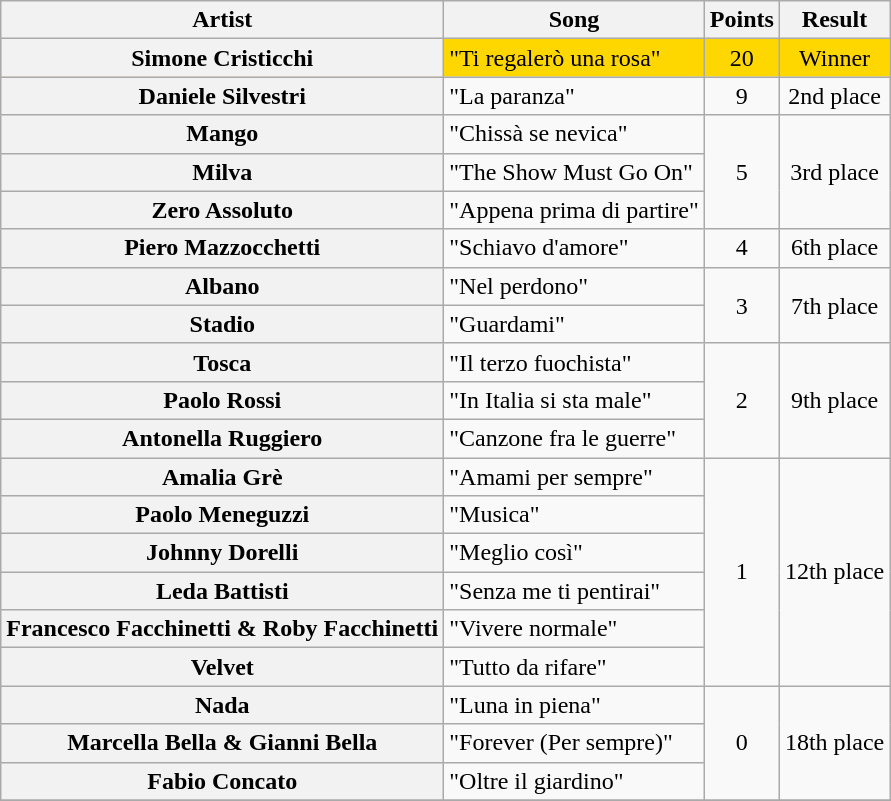<table class="wikitable plainrowheaders">
<tr>
<th scope="col">Artist</th>
<th scope="col">Song</th>
<th scope="col">Points</th>
<th scope="col">Result</th>
</tr>
<tr style="background:gold;">
<th scope="row">Simone Cristicchi</th>
<td>"Ti regalerò una rosa"</td>
<td style="text-align:center;">20</td>
<td style="text-align:center;">Winner</td>
</tr>
<tr>
<th scope="row">Daniele Silvestri</th>
<td>"La paranza"</td>
<td style="text-align:center;">9</td>
<td style="text-align:center;">2nd place</td>
</tr>
<tr>
<th scope="row">Mango</th>
<td>"Chissà se nevica"</td>
<td style="text-align:center;" rowspan="3">5</td>
<td style="text-align:center;" rowspan="3">3rd place</td>
</tr>
<tr>
<th scope="row">Milva</th>
<td>"The Show Must Go On"</td>
</tr>
<tr>
<th scope="row">Zero Assoluto</th>
<td>"Appena prima di partire"</td>
</tr>
<tr>
<th scope="row">Piero Mazzocchetti</th>
<td>"Schiavo d'amore"</td>
<td style="text-align:center;">4</td>
<td style="text-align:center;">6th place</td>
</tr>
<tr>
<th scope="row">Albano</th>
<td>"Nel perdono"</td>
<td style="text-align:center;" rowspan="2">3</td>
<td style="text-align:center;" rowspan="2">7th place</td>
</tr>
<tr>
<th scope="row">Stadio</th>
<td>"Guardami"</td>
</tr>
<tr>
<th scope="row">Tosca</th>
<td>"Il terzo fuochista"</td>
<td style="text-align:center;" rowspan="3">2</td>
<td style="text-align:center;" rowspan="3">9th place</td>
</tr>
<tr>
<th scope="row">Paolo Rossi</th>
<td>"In Italia si sta male"</td>
</tr>
<tr>
<th scope="row">Antonella Ruggiero</th>
<td>"Canzone fra le guerre"</td>
</tr>
<tr>
<th scope="row">Amalia Grè</th>
<td>"Amami per sempre"</td>
<td style="text-align:center;" rowspan="6">1</td>
<td style="text-align:center;" rowspan="6">12th place</td>
</tr>
<tr>
<th scope="row">Paolo Meneguzzi</th>
<td>"Musica"</td>
</tr>
<tr>
<th scope="row">Johnny Dorelli</th>
<td>"Meglio così"</td>
</tr>
<tr>
<th scope="row">Leda Battisti</th>
<td>"Senza me ti pentirai"</td>
</tr>
<tr>
<th scope="row">Francesco Facchinetti & Roby Facchinetti</th>
<td>"Vivere normale"</td>
</tr>
<tr>
<th scope="row">Velvet</th>
<td>"Tutto da rifare"</td>
</tr>
<tr>
<th scope="row">Nada</th>
<td>"Luna in piena"</td>
<td style="text-align:center;" rowspan="3">0</td>
<td style="text-align:center;" rowspan="3">18th place</td>
</tr>
<tr>
<th scope="row">Marcella Bella & Gianni Bella</th>
<td>"Forever (Per sempre)"</td>
</tr>
<tr>
<th scope="row">Fabio Concato</th>
<td>"Oltre il giardino"</td>
</tr>
<tr>
</tr>
</table>
